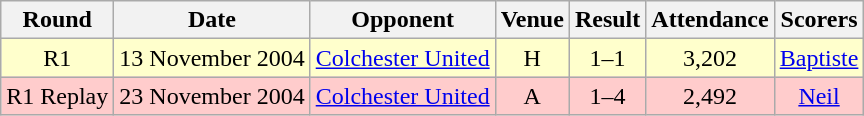<table class= "wikitable " style="font-size:100%; text-align:center">
<tr>
<th>Round</th>
<th>Date</th>
<th>Opponent</th>
<th>Venue</th>
<th>Result</th>
<th>Attendance</th>
<th>Scorers</th>
</tr>
<tr style="background: #FFFFCC;">
<td>R1</td>
<td>13 November 2004</td>
<td><a href='#'>Colchester United</a></td>
<td>H</td>
<td>1–1</td>
<td>3,202</td>
<td><a href='#'>Baptiste</a></td>
</tr>
<tr style="background: #FFCCCC;">
<td>R1 Replay</td>
<td>23 November 2004</td>
<td><a href='#'>Colchester United</a></td>
<td>A</td>
<td>1–4</td>
<td>2,492</td>
<td><a href='#'>Neil</a></td>
</tr>
</table>
